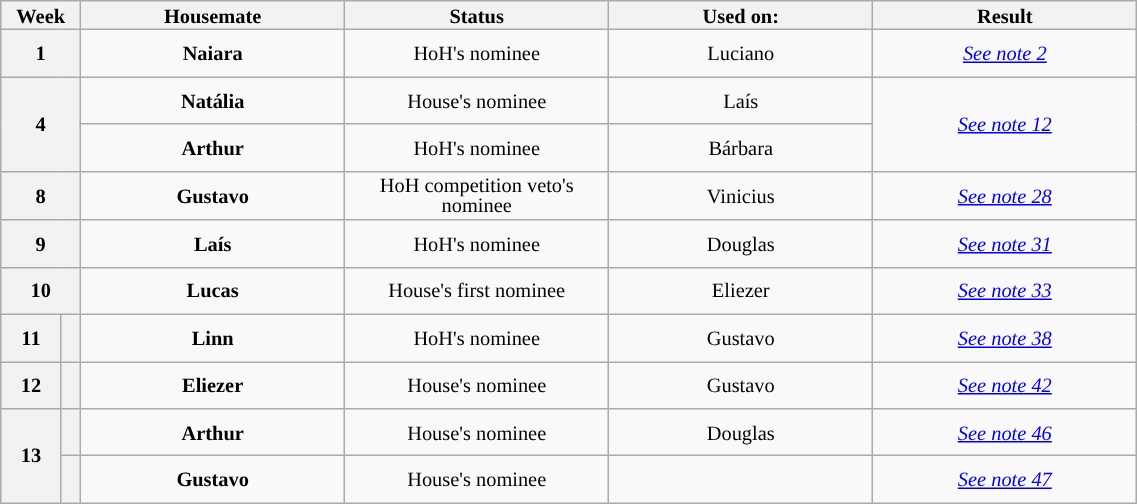<table class="wikitable" style="width:60%; text-align:center; font-size:85%; line-height:13px;">
<tr>
<th width="03.00%" colspan=2>Week</th>
<th width="14.25%">Housemate</th>
<th width="14.25%">Status</th>
<th width="14.25%">Used on:</th>
<th width="14.25%">Result</th>
</tr>
<tr>
<th colspan=2 style="height:25px">1</th>
<td><strong>Naiara</strong></td>
<td>HoH's nominee</td>
<td>Luciano</td>
<td><em><a href='#'>See note 2</a></em></td>
</tr>
<tr>
<th rowspan=2 colspan=2 style="height:25px">4</th>
<td style="height:25px"><strong>Natália</strong></td>
<td>House's nominee</td>
<td>Laís</td>
<td rowspan="2"><em><a href='#'>See note 12</a></em></td>
</tr>
<tr>
<td style="height:25px"><strong>Arthur</strong></td>
<td>HoH's nominee</td>
<td>Bárbara</td>
</tr>
<tr>
<th colspan=2 style="height:25px">8</th>
<td><strong>Gustavo</strong></td>
<td>HoH competition veto's nominee</td>
<td>Vinicius</td>
<td><em><a href='#'>See note 28</a></em></td>
</tr>
<tr>
<th colspan=2 style="height:25px">9</th>
<td><strong>Laís</strong></td>
<td>HoH's nominee</td>
<td>Douglas</td>
<td><em><a href='#'>See note 31</a></em></td>
</tr>
<tr>
<th colspan=2 style="height:25px">10</th>
<td><strong>Lucas</strong></td>
<td>House's first nominee</td>
<td>Eliezer</td>
<td><em><a href='#'>See note 33</a></em></td>
</tr>
<tr>
<th style="height:25px">11</th>
<th style="height:25px"></th>
<td><strong>Linn</strong></td>
<td>HoH's nominee</td>
<td>Gustavo</td>
<td><em><a href='#'>See note 38</a></em></td>
</tr>
<tr>
<th style="height:25px">12</th>
<th style="height:25px"></th>
<td><strong>Eliezer</strong></td>
<td>House's nominee</td>
<td>Gustavo</td>
<td><em><a href='#'>See note 42</a></em></td>
</tr>
<tr>
<th rowspan=2 style="height:25px">13</th>
<th style="height:25px"></th>
<td><strong>Arthur</strong></td>
<td>House's nominee</td>
<td>Douglas</td>
<td><em><a href='#'>See note 46</a></em></td>
</tr>
<tr>
<th style="height:25px"></th>
<td><strong>Gustavo</strong></td>
<td>House's nominee</td>
<td></td>
<td><em><a href='#'>See note 47</a></em></td>
</tr>
</table>
